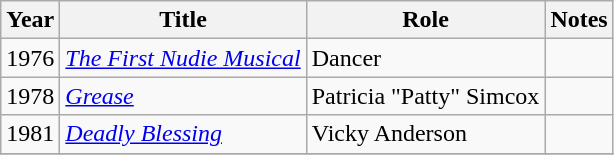<table class="wikitable sortable">
<tr>
<th>Year</th>
<th>Title</th>
<th>Role</th>
<th class="unsortable">Notes</th>
</tr>
<tr>
<td>1976</td>
<td><em><a href='#'>The First Nudie Musical</a></em></td>
<td>Dancer</td>
<td></td>
</tr>
<tr>
<td>1978</td>
<td><em><a href='#'>Grease</a></em></td>
<td>Patricia "Patty" Simcox</td>
<td></td>
</tr>
<tr>
<td>1981</td>
<td><em><a href='#'>Deadly Blessing</a></em></td>
<td>Vicky Anderson</td>
<td></td>
</tr>
<tr>
</tr>
</table>
